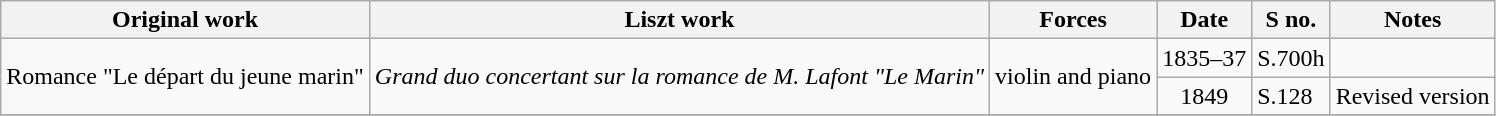<table class="wikitable">
<tr>
<th>Original work</th>
<th>Liszt work</th>
<th>Forces</th>
<th>Date</th>
<th>S no.</th>
<th>Notes</th>
</tr>
<tr>
<td rowspan=2>Romance "Le départ du jeune marin"</td>
<td rowspan=2><em>Grand duo concertant sur la romance de M. Lafont "Le Marin"</em></td>
<td rowspan=2>violin and piano</td>
<td style="text-align: center">1835–37</td>
<td>S.700h</td>
<td></td>
</tr>
<tr>
<td style="text-align: center">1849</td>
<td>S.128</td>
<td>Revised version</td>
</tr>
<tr>
</tr>
</table>
